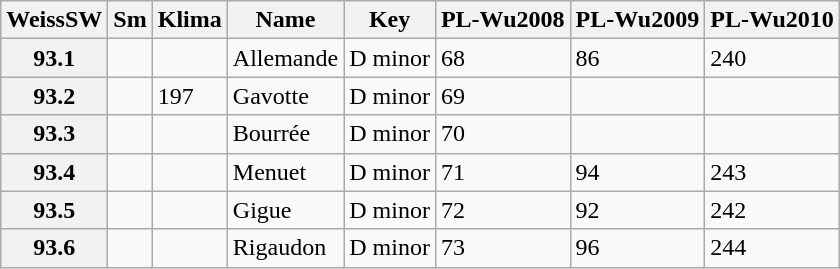<table border="1" class="wikitable sortable">
<tr>
<th data-sort-type="number">WeissSW</th>
<th>Sm</th>
<th>Klima</th>
<th class="unsortable">Name</th>
<th class="unsortable">Key</th>
<th>PL-Wu2008</th>
<th>PL-Wu2009</th>
<th>PL-Wu2010</th>
</tr>
<tr>
<th data-sort-value="1">93.1</th>
<td></td>
<td></td>
<td>Allemande</td>
<td>D minor</td>
<td>68</td>
<td>86</td>
<td>240</td>
</tr>
<tr>
<th data-sort-value="2">93.2</th>
<td></td>
<td>197</td>
<td>Gavotte</td>
<td>D minor</td>
<td>69</td>
<td></td>
<td></td>
</tr>
<tr>
<th data-sort-value="3">93.3</th>
<td></td>
<td></td>
<td>Bourrée</td>
<td>D minor</td>
<td>70</td>
<td></td>
<td></td>
</tr>
<tr>
<th data-sort-value="4">93.4</th>
<td></td>
<td></td>
<td>Menuet</td>
<td>D minor</td>
<td>71</td>
<td>94</td>
<td>243</td>
</tr>
<tr>
<th data-sort-value="5">93.5</th>
<td></td>
<td></td>
<td>Gigue</td>
<td>D minor</td>
<td>72</td>
<td>92</td>
<td>242</td>
</tr>
<tr>
<th data-sort-value="6">93.6</th>
<td></td>
<td></td>
<td>Rigaudon</td>
<td>D minor</td>
<td>73</td>
<td>96</td>
<td>244</td>
</tr>
</table>
